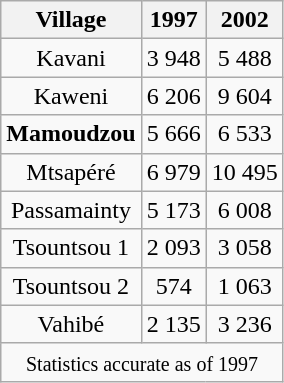<table class="wikitable">
<tr>
<th>Village</th>
<th>1997</th>
<th>2002</th>
</tr>
<tr>
<td align=center>Kavani</td>
<td align=center>3 948</td>
<td align=center>5 488</td>
</tr>
<tr>
<td align=center>Kaweni</td>
<td align=center>6 206</td>
<td align=center>9 604</td>
</tr>
<tr>
<td align=center><strong>Mamoudzou</strong></td>
<td align=center>5 666</td>
<td align=center>6 533</td>
</tr>
<tr>
<td align=center>Mtsapéré</td>
<td align=center>6 979</td>
<td align=center>10 495</td>
</tr>
<tr>
<td align=center>Passamainty</td>
<td align=center>5 173</td>
<td align=center>6 008</td>
</tr>
<tr>
<td align=center>Tsountsou 1</td>
<td align=center>2 093</td>
<td align=center>3 058</td>
</tr>
<tr>
<td align=center>Tsountsou 2</td>
<td align=center>574</td>
<td align=center>1 063</td>
</tr>
<tr>
<td align=center>Vahibé</td>
<td align=center>2 135</td>
<td align=center>3 236</td>
</tr>
<tr>
<td colspan=6 align=center><small>Statistics accurate as of 1997</small></td>
</tr>
</table>
